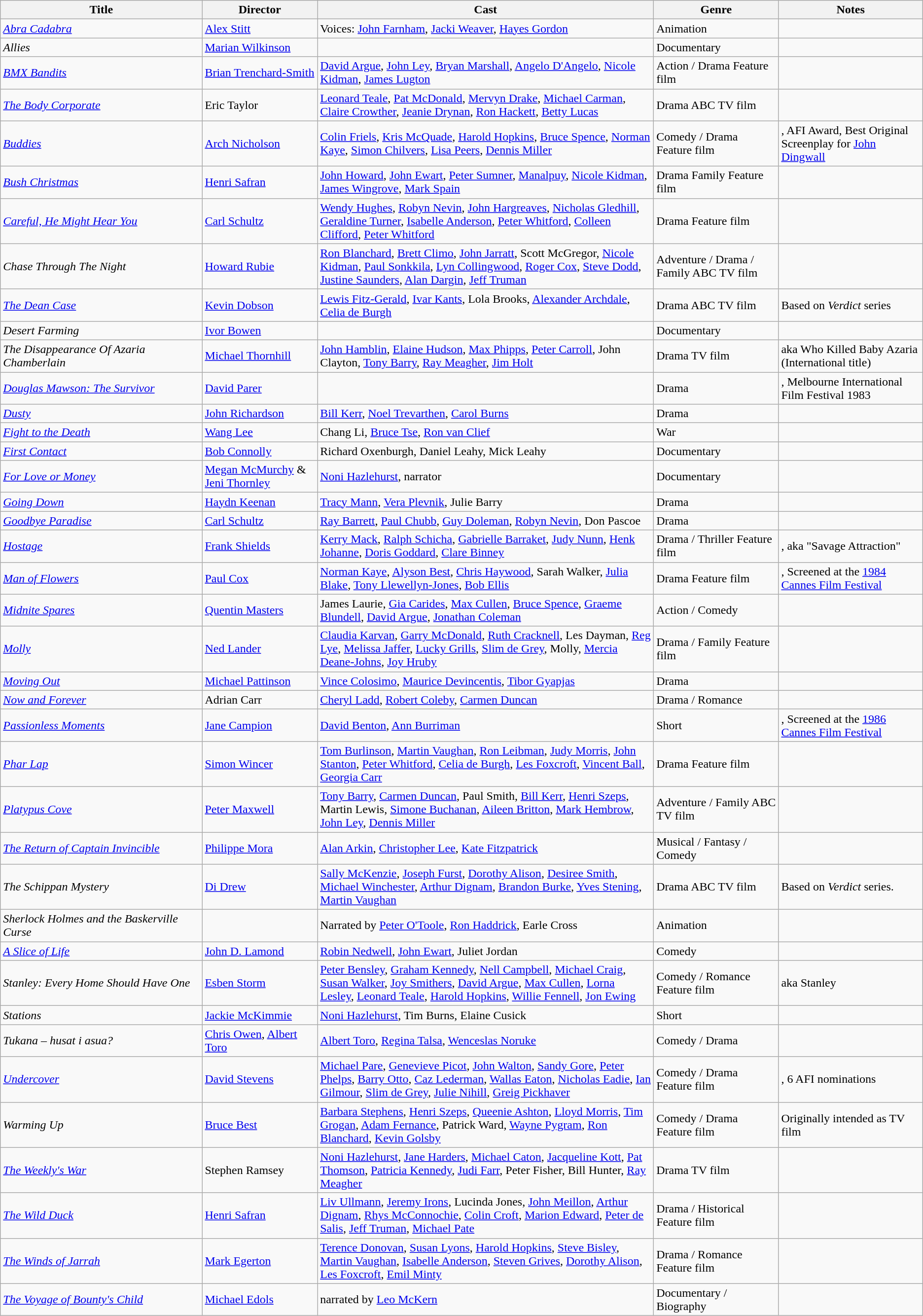<table class="wikitable">
<tr>
<th width="21%">Title</th>
<th width="12%">Director</th>
<th width="35%">Cast</th>
<th width="13%">Genre</th>
<th width="15%">Notes</th>
</tr>
<tr>
<td><em><a href='#'>Abra Cadabra</a></em></td>
<td><a href='#'>Alex Stitt</a></td>
<td>Voices: <a href='#'>John Farnham</a>, <a href='#'>Jacki Weaver</a>, <a href='#'>Hayes Gordon</a></td>
<td>Animation</td>
<td></td>
</tr>
<tr>
<td><em>Allies</em></td>
<td><a href='#'>Marian Wilkinson</a></td>
<td></td>
<td>Documentary</td>
<td></td>
</tr>
<tr>
<td><em><a href='#'>BMX Bandits</a></em></td>
<td><a href='#'>Brian Trenchard-Smith</a></td>
<td><a href='#'>David Argue</a>, <a href='#'>John Ley</a>, <a href='#'>Bryan Marshall</a>, <a href='#'>Angelo D'Angelo</a>, <a href='#'>Nicole Kidman</a>, <a href='#'>James Lugton</a></td>
<td>Action / Drama Feature film</td>
<td></td>
</tr>
<tr>
<td><em><a href='#'>The Body Corporate</a></em></td>
<td>Eric Taylor</td>
<td><a href='#'>Leonard Teale</a>, <a href='#'>Pat McDonald</a>, <a href='#'>Mervyn Drake</a>, <a href='#'>Michael Carman</a>, <a href='#'>Claire Crowther</a>, <a href='#'>Jeanie Drynan</a>, <a href='#'>Ron Hackett</a>, <a href='#'>Betty Lucas</a></td>
<td>Drama ABC TV film</td>
<td></td>
</tr>
<tr>
<td><em><a href='#'>Buddies</a></em></td>
<td><a href='#'>Arch Nicholson</a></td>
<td><a href='#'>Colin Friels</a>, <a href='#'>Kris McQuade</a>, <a href='#'>Harold Hopkins</a>, <a href='#'>Bruce Spence</a>, <a href='#'>Norman Kaye</a>, <a href='#'>Simon Chilvers</a>,  <a href='#'>Lisa Peers</a>, <a href='#'>Dennis Miller</a></td>
<td>Comedy / Drama Feature film</td>
<td>, AFI Award, Best Original Screenplay for <a href='#'>John Dingwall</a></td>
</tr>
<tr>
<td><em><a href='#'>Bush Christmas</a></em></td>
<td><a href='#'>Henri Safran</a></td>
<td><a href='#'>John Howard</a>, <a href='#'>John Ewart</a>, <a href='#'>Peter Sumner</a>, <a href='#'>Manalpuy</a>,  <a href='#'>Nicole Kidman</a>, <a href='#'>James Wingrove</a>, <a href='#'>Mark Spain</a></td>
<td>Drama Family Feature film</td>
<td></td>
</tr>
<tr>
<td><em><a href='#'>Careful, He Might Hear You</a></em></td>
<td><a href='#'>Carl Schultz</a></td>
<td><a href='#'>Wendy Hughes</a>, <a href='#'>Robyn Nevin</a>, <a href='#'>John Hargreaves</a>, <a href='#'>Nicholas Gledhill</a>, <a href='#'>Geraldine Turner</a>, <a href='#'>Isabelle Anderson</a>, <a href='#'>Peter Whitford</a>, <a href='#'>Colleen Clifford</a>, <a href='#'>Peter Whitford</a></td>
<td>Drama Feature film</td>
<td></td>
</tr>
<tr>
<td><em>Chase Through The Night</em></td>
<td><a href='#'>Howard Rubie</a></td>
<td><a href='#'>Ron Blanchard</a>, <a href='#'>Brett Climo</a>, <a href='#'>John Jarratt</a>, Scott McGregor, <a href='#'>Nicole Kidman</a>, <a href='#'>Paul Sonkkila</a>, <a href='#'>Lyn Collingwood</a>, <a href='#'>Roger Cox</a>, <a href='#'>Steve Dodd</a>, <a href='#'>Justine Saunders</a>, <a href='#'>Alan Dargin</a>, <a href='#'>Jeff Truman</a></td>
<td>Adventure / Drama / Family ABC TV film</td>
<td></td>
</tr>
<tr>
<td><em><a href='#'>The Dean Case</a></em></td>
<td><a href='#'>Kevin Dobson</a></td>
<td><a href='#'>Lewis Fitz-Gerald</a>, <a href='#'>Ivar Kants</a>, Lola Brooks, <a href='#'>Alexander Archdale</a>, <a href='#'>Celia de Burgh</a></td>
<td>Drama ABC TV film</td>
<td>Based on <em>Verdict</em> series</td>
</tr>
<tr>
<td><em>Desert Farming</em></td>
<td><a href='#'>Ivor Bowen</a></td>
<td></td>
<td>Documentary</td>
<td></td>
</tr>
<tr>
<td><em>The Disappearance Of Azaria Chamberlain</em></td>
<td><a href='#'>Michael Thornhill</a></td>
<td><a href='#'>John Hamblin</a>, <a href='#'>Elaine Hudson</a>, <a href='#'>Max Phipps</a>, <a href='#'>Peter Carroll</a>, John Clayton, <a href='#'>Tony Barry</a>, <a href='#'>Ray Meagher</a>, <a href='#'>Jim Holt</a></td>
<td>Drama TV film</td>
<td>aka Who Killed Baby Azaria (International title)</td>
</tr>
<tr>
<td><em><a href='#'>Douglas Mawson: The Survivor</a></em></td>
<td><a href='#'>David Parer</a></td>
<td></td>
<td>Drama</td>
<td>, Melbourne International Film Festival 1983</td>
</tr>
<tr>
<td><em><a href='#'>Dusty</a></em></td>
<td><a href='#'>John Richardson</a></td>
<td><a href='#'>Bill Kerr</a>, <a href='#'>Noel Trevarthen</a>, <a href='#'>Carol Burns</a></td>
<td>Drama</td>
<td></td>
</tr>
<tr>
<td><em><a href='#'>Fight to the Death</a></em></td>
<td><a href='#'>Wang Lee</a></td>
<td>Chang Li, <a href='#'>Bruce Tse</a>, <a href='#'>Ron van Clief</a></td>
<td>War</td>
<td></td>
</tr>
<tr>
<td><em><a href='#'>First Contact</a></em></td>
<td><a href='#'>Bob Connolly</a></td>
<td>Richard Oxenburgh, Daniel Leahy, Mick Leahy</td>
<td>Documentary</td>
<td></td>
</tr>
<tr>
<td><em><a href='#'>For Love or Money</a></em></td>
<td><a href='#'>Megan McMurchy</a> & <a href='#'>Jeni Thornley</a></td>
<td><a href='#'>Noni Hazlehurst</a>, narrator</td>
<td>Documentary</td>
<td></td>
</tr>
<tr>
<td><em><a href='#'>Going Down</a></em></td>
<td><a href='#'>Haydn Keenan</a></td>
<td><a href='#'>Tracy Mann</a>, <a href='#'>Vera Plevnik</a>, Julie Barry</td>
<td>Drama</td>
<td></td>
</tr>
<tr>
<td><em><a href='#'>Goodbye Paradise</a></em></td>
<td><a href='#'>Carl Schultz</a></td>
<td><a href='#'>Ray Barrett</a>, <a href='#'>Paul Chubb</a>, <a href='#'>Guy Doleman</a>, <a href='#'>Robyn Nevin</a>, Don Pascoe</td>
<td>Drama</td>
<td></td>
</tr>
<tr>
<td><em><a href='#'>Hostage</a></em></td>
<td><a href='#'>Frank Shields</a></td>
<td><a href='#'>Kerry Mack</a>, <a href='#'>Ralph Schicha</a>, <a href='#'>Gabrielle Barraket</a>, <a href='#'>Judy Nunn</a>, <a href='#'>Henk Johanne</a>, <a href='#'>Doris Goddard</a>, <a href='#'>Clare Binney</a></td>
<td>Drama / Thriller Feature film</td>
<td>, aka "Savage Attraction"</td>
</tr>
<tr>
<td><em><a href='#'>Man of Flowers</a></em></td>
<td><a href='#'>Paul Cox</a></td>
<td><a href='#'>Norman Kaye</a>, <a href='#'>Alyson Best</a>, <a href='#'>Chris Haywood</a>, Sarah Walker, <a href='#'>Julia Blake</a>, <a href='#'>Tony Llewellyn-Jones</a>, <a href='#'>Bob Ellis</a></td>
<td>Drama Feature film</td>
<td>, Screened at the <a href='#'>1984 Cannes Film Festival</a></td>
</tr>
<tr>
<td><em><a href='#'>Midnite Spares</a></em></td>
<td><a href='#'>Quentin Masters</a></td>
<td>James Laurie, <a href='#'>Gia Carides</a>, <a href='#'>Max Cullen</a>, <a href='#'>Bruce Spence</a>, <a href='#'>Graeme Blundell</a>, <a href='#'>David Argue</a>, <a href='#'>Jonathan Coleman</a></td>
<td>Action / Comedy</td>
<td></td>
</tr>
<tr>
<td><em><a href='#'>Molly</a></em></td>
<td><a href='#'>Ned Lander</a></td>
<td><a href='#'>Claudia Karvan</a>, <a href='#'>Garry McDonald</a>, <a href='#'>Ruth Cracknell</a>, Les Dayman, <a href='#'>Reg Lye</a>, <a href='#'>Melissa Jaffer</a>, <a href='#'>Lucky Grills</a>, <a href='#'>Slim de Grey</a>, Molly, <a href='#'>Mercia Deane-Johns</a>, <a href='#'>Joy Hruby</a></td>
<td>Drama / Family Feature film</td>
<td></td>
</tr>
<tr>
<td><em><a href='#'>Moving Out</a></em></td>
<td><a href='#'>Michael Pattinson</a></td>
<td><a href='#'>Vince Colosimo</a>, <a href='#'>Maurice Devincentis</a>, <a href='#'>Tibor Gyapjas</a></td>
<td>Drama</td>
<td></td>
</tr>
<tr>
<td><em><a href='#'>Now and Forever</a></em></td>
<td>Adrian Carr</td>
<td><a href='#'>Cheryl Ladd</a>, <a href='#'>Robert Coleby</a>, <a href='#'>Carmen Duncan</a></td>
<td>Drama / Romance</td>
<td></td>
</tr>
<tr>
<td><em><a href='#'>Passionless Moments</a></em></td>
<td><a href='#'>Jane Campion</a></td>
<td><a href='#'>David Benton</a>, <a href='#'>Ann Burriman</a></td>
<td>Short</td>
<td>, Screened at the <a href='#'>1986 Cannes Film Festival</a></td>
</tr>
<tr>
<td><em><a href='#'>Phar Lap</a></em></td>
<td><a href='#'>Simon Wincer</a></td>
<td><a href='#'>Tom Burlinson</a>, <a href='#'>Martin Vaughan</a>, <a href='#'>Ron Leibman</a>, <a href='#'>Judy Morris</a>, <a href='#'>John Stanton</a>, <a href='#'>Peter Whitford</a>, <a href='#'>Celia de Burgh</a>, <a href='#'>Les Foxcroft</a>, <a href='#'>Vincent Ball</a>, <a href='#'>Georgia Carr</a></td>
<td>Drama Feature film</td>
<td></td>
</tr>
<tr>
<td><em><a href='#'>Platypus Cove</a></em></td>
<td><a href='#'>Peter Maxwell</a></td>
<td><a href='#'>Tony Barry</a>, <a href='#'>Carmen Duncan</a>, Paul Smith, <a href='#'>Bill Kerr</a>, <a href='#'>Henri Szeps</a>, Martin Lewis, <a href='#'>Simone Buchanan</a>, <a href='#'>Aileen Britton</a>, <a href='#'>Mark Hembrow</a>, <a href='#'>John Ley</a>, <a href='#'>Dennis Miller</a></td>
<td>Adventure / Family ABC TV film</td>
<td></td>
</tr>
<tr>
<td><em><a href='#'>The Return of Captain Invincible</a></em></td>
<td><a href='#'>Philippe Mora</a></td>
<td><a href='#'>Alan Arkin</a>, <a href='#'>Christopher Lee</a>, <a href='#'>Kate Fitzpatrick</a></td>
<td>Musical / Fantasy / Comedy</td>
<td></td>
</tr>
<tr>
<td><em>The Schippan Mystery</em></td>
<td><a href='#'>Di Drew</a></td>
<td><a href='#'>Sally McKenzie</a>, <a href='#'>Joseph Furst</a>, <a href='#'>Dorothy Alison</a>, <a href='#'>Desiree Smith</a>, <a href='#'>Michael Winchester</a>, <a href='#'>Arthur Dignam</a>, <a href='#'>Brandon Burke</a>, <a href='#'>Yves Stening</a>, <a href='#'>Martin Vaughan</a></td>
<td>Drama ABC TV film</td>
<td>Based on <em>Verdict</em> series.</td>
</tr>
<tr>
<td><em>Sherlock Holmes and the Baskerville Curse</em></td>
<td></td>
<td>Narrated by <a href='#'>Peter O'Toole</a>, <a href='#'>Ron Haddrick</a>, Earle Cross</td>
<td>Animation</td>
<td></td>
</tr>
<tr>
<td><em><a href='#'>A Slice of Life</a></em></td>
<td><a href='#'>John D. Lamond</a></td>
<td><a href='#'>Robin Nedwell</a>, <a href='#'>John Ewart</a>, Juliet Jordan</td>
<td>Comedy</td>
<td></td>
</tr>
<tr>
<td><em>Stanley: Every Home Should Have One</em></td>
<td><a href='#'>Esben Storm</a></td>
<td><a href='#'>Peter Bensley</a>, <a href='#'>Graham Kennedy</a>, <a href='#'>Nell Campbell</a>, <a href='#'>Michael Craig</a>, <a href='#'>Susan Walker</a>, <a href='#'>Joy Smithers</a>, <a href='#'>David Argue</a>, <a href='#'>Max Cullen</a>, <a href='#'>Lorna Lesley</a>, <a href='#'>Leonard Teale</a>, <a href='#'>Harold Hopkins</a>, <a href='#'>Willie Fennell</a>, <a href='#'>Jon Ewing</a></td>
<td>Comedy / Romance Feature film</td>
<td>aka Stanley</td>
</tr>
<tr>
<td><em>Stations</em></td>
<td><a href='#'>Jackie McKimmie</a></td>
<td><a href='#'>Noni Hazlehurst</a>, Tim Burns, Elaine Cusick</td>
<td>Short</td>
<td></td>
</tr>
<tr>
<td><em>Tukana – husat i asua?</em></td>
<td><a href='#'>Chris Owen</a>, <a href='#'>Albert Toro</a></td>
<td><a href='#'>Albert Toro</a>, <a href='#'>Regina Talsa</a>, <a href='#'>Wenceslas Noruke</a></td>
<td>Comedy / Drama</td>
<td></td>
</tr>
<tr>
<td><em><a href='#'>Undercover</a></em></td>
<td><a href='#'>David Stevens</a></td>
<td><a href='#'>Michael Pare</a>, <a href='#'>Genevieve Picot</a>, <a href='#'>John Walton</a>, <a href='#'>Sandy Gore</a>, <a href='#'>Peter Phelps</a>, <a href='#'>Barry Otto</a>, <a href='#'>Caz Lederman</a>, <a href='#'>Wallas Eaton</a>, <a href='#'>Nicholas Eadie</a>, <a href='#'>Ian Gilmour</a>, <a href='#'>Slim de Grey</a>, <a href='#'>Julie Nihill</a>, <a href='#'>Greig Pickhaver</a></td>
<td>Comedy / Drama Feature film</td>
<td>, 6 AFI nominations</td>
</tr>
<tr>
<td><em>Warming Up</em></td>
<td><a href='#'>Bruce Best</a></td>
<td><a href='#'>Barbara Stephens</a>, <a href='#'>Henri Szeps</a>, <a href='#'>Queenie Ashton</a>, <a href='#'>Lloyd Morris</a>, <a href='#'>Tim Grogan</a>, <a href='#'>Adam Fernance</a>, Patrick Ward, <a href='#'>Wayne Pygram</a>, <a href='#'>Ron Blanchard</a>, <a href='#'>Kevin Golsby</a></td>
<td>Comedy / Drama Feature film</td>
<td>Originally intended as TV film</td>
</tr>
<tr>
<td><em><a href='#'>The Weekly's War</a></em></td>
<td>Stephen Ramsey</td>
<td><a href='#'>Noni Hazlehurst</a>, <a href='#'>Jane Harders</a>, <a href='#'>Michael Caton</a>, <a href='#'>Jacqueline Kott</a>, <a href='#'>Pat Thomson</a>, <a href='#'>Patricia Kennedy</a>, <a href='#'>Judi Farr</a>, Peter Fisher, Bill Hunter, <a href='#'>Ray Meagher</a></td>
<td>Drama TV film</td>
</tr>
<tr>
<td><em><a href='#'>The Wild Duck</a></em></td>
<td><a href='#'>Henri Safran</a></td>
<td><a href='#'>Liv Ullmann</a>, <a href='#'>Jeremy Irons</a>, Lucinda Jones, <a href='#'>John Meillon</a>, <a href='#'>Arthur Dignam</a>, <a href='#'>Rhys McConnochie</a>, <a href='#'>Colin Croft</a>, <a href='#'>Marion Edward</a>, <a href='#'>Peter de Salis</a>, <a href='#'>Jeff Truman</a>, <a href='#'>Michael Pate</a></td>
<td>Drama / Historical Feature film</td>
<td></td>
</tr>
<tr>
<td><em><a href='#'>The Winds of Jarrah</a></em></td>
<td><a href='#'>Mark Egerton</a></td>
<td><a href='#'>Terence Donovan</a>, <a href='#'>Susan Lyons</a>, <a href='#'>Harold Hopkins</a>, <a href='#'>Steve Bisley</a>, <a href='#'>Martin Vaughan</a>, <a href='#'>Isabelle Anderson</a>, <a href='#'>Steven Grives</a>, <a href='#'>Dorothy Alison</a>, <a href='#'>Les Foxcroft</a>, <a href='#'>Emil Minty</a></td>
<td>Drama / Romance Feature film</td>
<td></td>
</tr>
<tr>
<td><em><a href='#'>The Voyage of Bounty's Child</a></em></td>
<td><a href='#'>Michael Edols</a></td>
<td>narrated by <a href='#'>Leo McKern</a></td>
<td>Documentary / Biography</td>
<td></td>
</tr>
</table>
